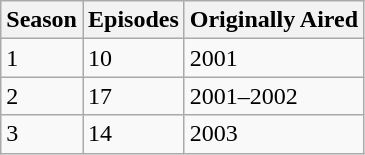<table class="wikitable">
<tr>
<th>Season</th>
<th>Episodes</th>
<th>Originally Aired</th>
</tr>
<tr>
<td>1</td>
<td>10</td>
<td>2001</td>
</tr>
<tr>
<td>2</td>
<td>17</td>
<td>2001–2002</td>
</tr>
<tr>
<td>3</td>
<td>14</td>
<td>2003</td>
</tr>
</table>
